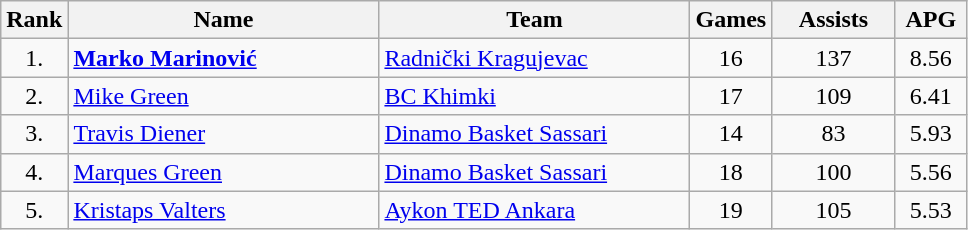<table class="wikitable" style="text-align: center;">
<tr>
<th>Rank</th>
<th width=200>Name</th>
<th width=200>Team</th>
<th>Games</th>
<th width=75>Assists</th>
<th width=40>APG</th>
</tr>
<tr>
<td>1.</td>
<td align="left"> <strong><a href='#'>Marko Marinović</a></strong></td>
<td align="left"> <a href='#'>Radnički Kragujevac</a></td>
<td>16</td>
<td>137</td>
<td>8.56</td>
</tr>
<tr>
<td>2.</td>
<td align="left"> <a href='#'>Mike Green</a></td>
<td align="left"> <a href='#'>BC Khimki</a></td>
<td>17</td>
<td>109</td>
<td>6.41</td>
</tr>
<tr>
<td>3.</td>
<td align="left"> <a href='#'>Travis Diener</a></td>
<td align="left"> <a href='#'>Dinamo Basket Sassari</a></td>
<td>14</td>
<td>83</td>
<td>5.93</td>
</tr>
<tr>
<td>4.</td>
<td align="left"> <a href='#'>Marques Green</a></td>
<td align="left"> <a href='#'>Dinamo Basket Sassari</a></td>
<td>18</td>
<td>100</td>
<td>5.56</td>
</tr>
<tr>
<td>5.</td>
<td align="left"> <a href='#'>Kristaps Valters</a></td>
<td align="left"> <a href='#'>Aykon TED Ankara</a></td>
<td>19</td>
<td>105</td>
<td>5.53</td>
</tr>
</table>
